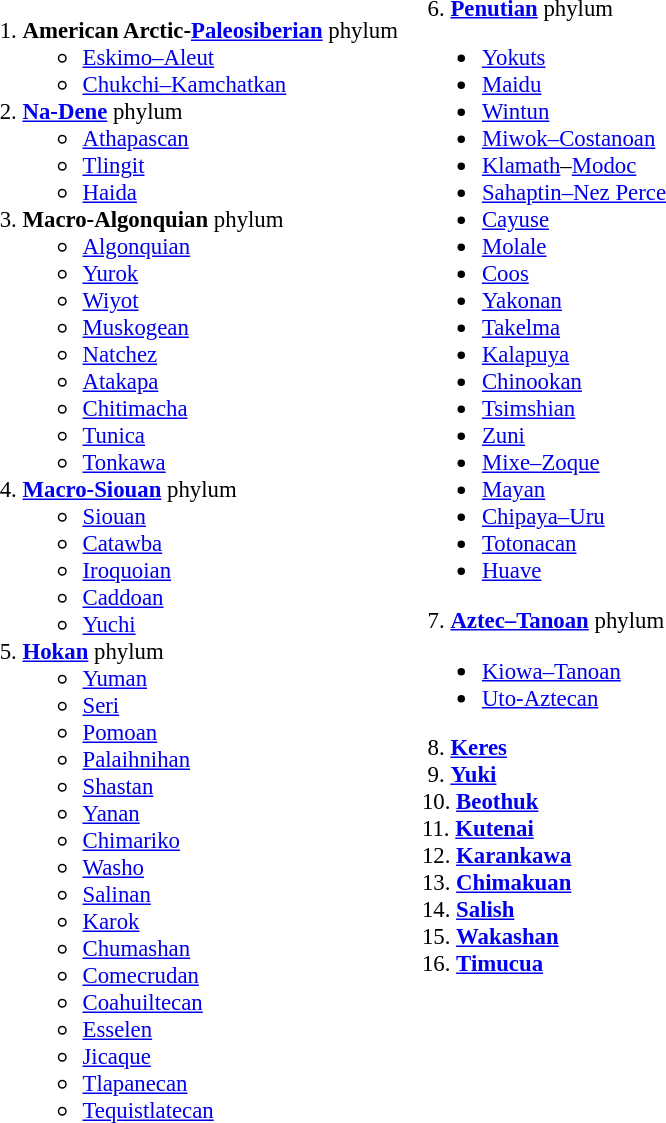<table style="font-size: 95%;" cellpadding="7">
<tr>
<td valign="top" width="50%"><br><ol><li><strong>American Arctic-<a href='#'>Paleosiberian</a></strong> phylum<ul><li><a href='#'>Eskimo–Aleut</a></li><li><a href='#'>Chukchi–Kamchatkan</a></li></ul></li><li><strong><a href='#'>Na-Dene</a></strong> phylum<ul><li><a href='#'>Athapascan</a></li><li><a href='#'>Tlingit</a></li><li><a href='#'>Haida</a></li></ul></li><li><strong>Macro-Algonquian</strong> phylum<ul><li><a href='#'>Algonquian</a></li><li><a href='#'>Yurok</a></li><li><a href='#'>Wiyot</a></li><li><a href='#'>Muskogean</a></li><li><a href='#'>Natchez</a></li><li><a href='#'>Atakapa</a></li><li><a href='#'>Chitimacha</a></li><li><a href='#'>Tunica</a></li><li><a href='#'>Tonkawa</a></li></ul></li><li><strong><a href='#'>Macro-Siouan</a></strong> phylum<ul><li><a href='#'>Siouan</a></li><li><a href='#'>Catawba</a></li><li><a href='#'>Iroquoian</a></li><li><a href='#'>Caddoan</a></li><li><a href='#'>Yuchi</a></li></ul></li><li><strong><a href='#'>Hokan</a></strong> phylum<ul><li><a href='#'>Yuman</a></li><li><a href='#'>Seri</a></li><li><a href='#'>Pomoan</a></li><li><a href='#'>Palaihnihan</a></li><li><a href='#'>Shastan</a></li><li><a href='#'>Yanan</a></li><li><a href='#'>Chimariko</a></li><li><a href='#'>Washo</a></li><li><a href='#'>Salinan</a></li><li><a href='#'>Karok</a></li><li><a href='#'>Chumashan</a></li><li><a href='#'>Comecrudan</a></li><li><a href='#'>Coahuiltecan</a></li><li><a href='#'>Esselen</a></li><li><a href='#'>Jicaque</a></li><li><a href='#'>Tlapanecan</a></li><li><a href='#'>Tequistlatecan</a></li></ul></li></ol></td>
<td valign="top" width="60%"><br> 6. <strong><a href='#'>Penutian</a></strong> phylum<ul><li><a href='#'>Yokuts</a></li><li><a href='#'>Maidu</a></li><li><a href='#'>Wintun</a></li><li><a href='#'>Miwok–Costanoan</a></li><li><a href='#'>Klamath</a>–<a href='#'>Modoc</a></li><li><a href='#'>Sahaptin–Nez Perce</a></li><li><a href='#'>Cayuse</a></li><li><a href='#'>Molale</a></li><li><a href='#'>Coos</a></li><li><a href='#'>Yakonan</a></li><li><a href='#'>Takelma</a></li><li><a href='#'>Kalapuya</a></li><li><a href='#'>Chinookan</a></li><li><a href='#'>Tsimshian</a></li><li><a href='#'>Zuni</a></li><li><a href='#'>Mixe–Zoque</a></li><li><a href='#'>Mayan</a></li><li><a href='#'>Chipaya–Uru</a></li><li><a href='#'>Totonacan</a></li><li><a href='#'>Huave</a></li></ul> 7. <strong><a href='#'>Aztec–Tanoan</a></strong> phylum<ul><li><a href='#'>Kiowa–Tanoan</a></li><li><a href='#'>Uto-Aztecan</a></li></ul> 8. <strong><a href='#'>Keres</a></strong> <br>
 9. <strong><a href='#'>Yuki</a></strong> <br>
10. <strong><a href='#'>Beothuk</a></strong> <br>
11. <strong><a href='#'>Kutenai</a></strong> <br>
12. <strong><a href='#'>Karankawa</a></strong> <br>
13. <strong><a href='#'>Chimakuan</a></strong> <br>
14. <strong><a href='#'>Salish</a></strong> <br>
15. <strong><a href='#'>Wakashan</a></strong> <br>
16. <strong><a href='#'>Timucua</a></strong> <br></td>
</tr>
</table>
